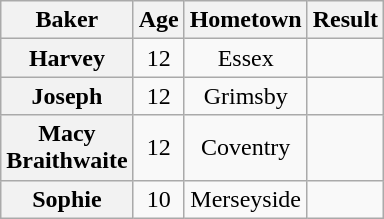<table class="wikitable sortable" style="display:inline-table; text-align:center">
<tr>
<th scope="col">Baker</th>
<th scope="col">Age</th>
<th scope="col">Hometown</th>
<th scope="col">Result</th>
</tr>
<tr>
<th scope="row">Harvey</th>
<td>12</td>
<td>Essex</td>
<td></td>
</tr>
<tr>
<th scope="row">Joseph</th>
<td>12</td>
<td>Grimsby</td>
<td></td>
</tr>
<tr>
<th scope="row">Macy<br>Braithwaite</th>
<td>12</td>
<td>Coventry</td>
<td></td>
</tr>
<tr>
<th scope="row">Sophie</th>
<td>10</td>
<td>Merseyside</td>
<td></td>
</tr>
</table>
